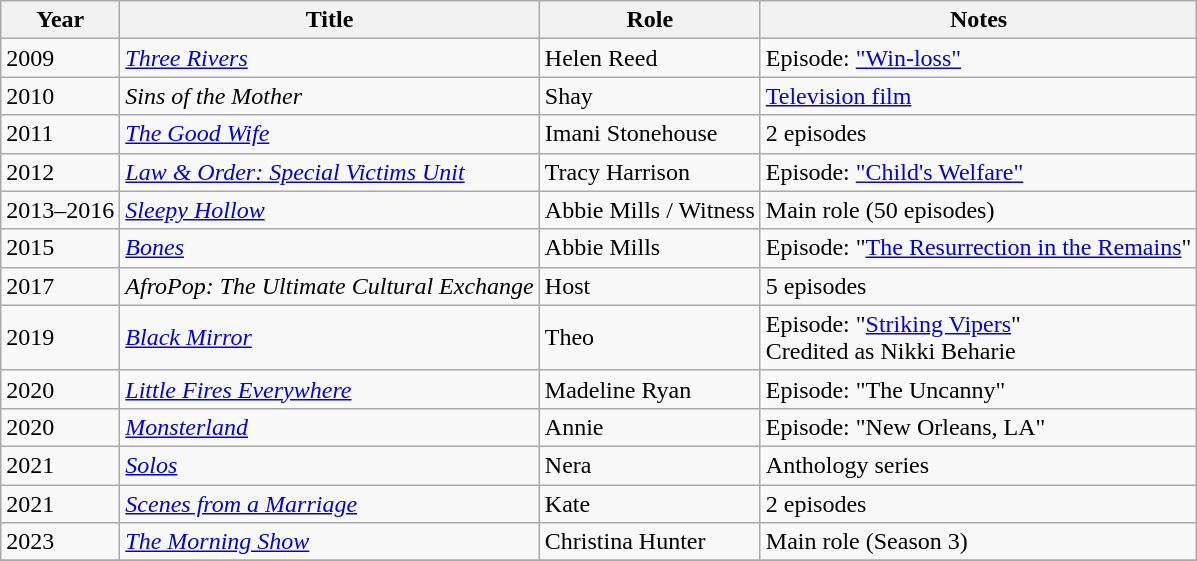<table class="sortable wikitable">
<tr>
<th>Year</th>
<th>Title</th>
<th>Role</th>
<th class="unsortable">Notes</th>
</tr>
<tr>
<td>2009</td>
<td><em><a href='#'>Three Rivers</a></em></td>
<td>Helen Reed</td>
<td>Episode: <a href='#'>"Win-loss"</a></td>
</tr>
<tr>
<td>2010</td>
<td><em>Sins of the Mother</em></td>
<td>Shay</td>
<td><a href='#'>Television film</a></td>
</tr>
<tr>
<td>2011</td>
<td><em><a href='#'>The Good Wife</a></em></td>
<td>Imani Stonehouse</td>
<td>2 episodes</td>
</tr>
<tr>
<td>2012</td>
<td><em><a href='#'>Law & Order: Special Victims Unit</a></em></td>
<td>Tracy Harrison</td>
<td>Episode: <a href='#'>"Child's Welfare"</a></td>
</tr>
<tr>
<td>2013–2016</td>
<td><em><a href='#'>Sleepy Hollow</a></em></td>
<td>Abbie Mills / Witness</td>
<td>Main role (50 episodes)</td>
</tr>
<tr>
<td>2015</td>
<td><em><a href='#'>Bones</a></em></td>
<td>Abbie Mills</td>
<td>Episode: "<a href='#'>The Resurrection in the Remains</a>"</td>
</tr>
<tr>
<td>2017</td>
<td><em>AfroPop: The Ultimate Cultural Exchange</em></td>
<td>Host</td>
<td>5 episodes</td>
</tr>
<tr>
<td>2019</td>
<td><em><a href='#'>Black Mirror</a></em></td>
<td>Theo</td>
<td>Episode: "<a href='#'>Striking Vipers</a>"<br>Credited as Nikki Beharie</td>
</tr>
<tr>
<td>2020</td>
<td><em><a href='#'>Little Fires Everywhere</a></em></td>
<td>Madeline Ryan</td>
<td>Episode: "The Uncanny"<br></td>
</tr>
<tr>
<td>2020</td>
<td><em><a href='#'>Monsterland</a></em></td>
<td>Annie</td>
<td>Episode: "New Orleans, LA"</td>
</tr>
<tr>
<td>2021</td>
<td><em><a href='#'>Solos</a></em></td>
<td>Nera</td>
<td>Anthology series</td>
</tr>
<tr>
<td>2021</td>
<td><em><a href='#'>Scenes from a Marriage</a></em></td>
<td>Kate</td>
<td>2 episodes</td>
</tr>
<tr>
<td>2023</td>
<td><em><a href='#'>The Morning Show</a></em></td>
<td>Christina Hunter</td>
<td>Main role (Season 3)</td>
</tr>
<tr>
</tr>
</table>
